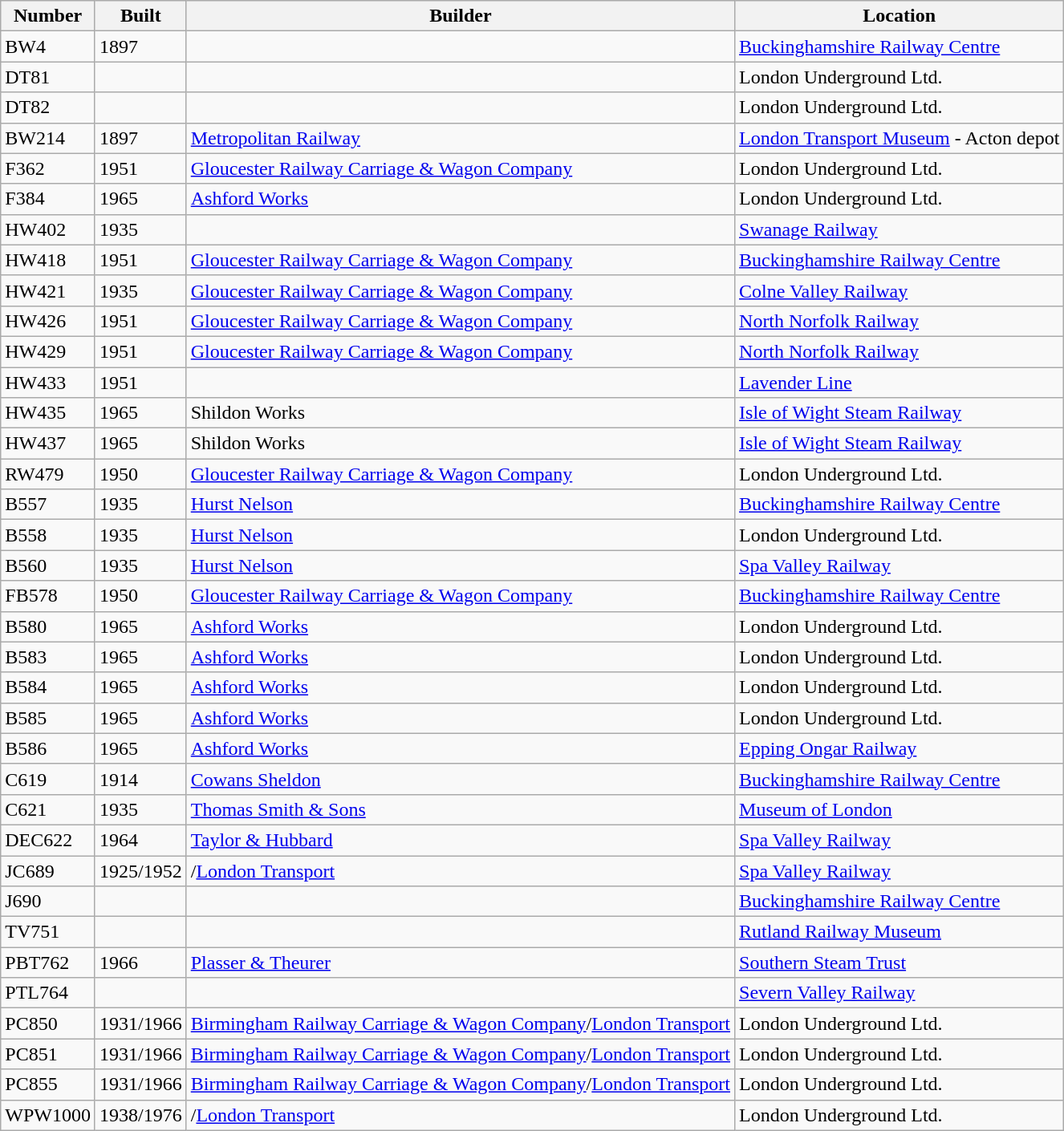<table class="wikitable">
<tr>
<th>Number</th>
<th>Built</th>
<th>Builder</th>
<th>Location</th>
</tr>
<tr>
<td>BW4</td>
<td>1897</td>
<td></td>
<td><a href='#'>Buckinghamshire Railway Centre</a></td>
</tr>
<tr>
<td>DT81</td>
<td></td>
<td></td>
<td>London Underground Ltd.</td>
</tr>
<tr>
<td>DT82</td>
<td></td>
<td></td>
<td>London Underground Ltd.</td>
</tr>
<tr>
<td>BW214</td>
<td>1897</td>
<td><a href='#'>Metropolitan Railway</a></td>
<td><a href='#'>London Transport Museum</a> - Acton depot</td>
</tr>
<tr>
<td>F362</td>
<td>1951</td>
<td><a href='#'>Gloucester Railway Carriage & Wagon Company</a></td>
<td>London Underground Ltd.</td>
</tr>
<tr>
<td>F384</td>
<td>1965</td>
<td><a href='#'>Ashford Works</a></td>
<td>London Underground Ltd.</td>
</tr>
<tr>
<td>HW402</td>
<td>1935</td>
<td></td>
<td><a href='#'>Swanage Railway</a></td>
</tr>
<tr>
<td>HW418</td>
<td>1951</td>
<td><a href='#'>Gloucester Railway Carriage & Wagon Company</a></td>
<td><a href='#'>Buckinghamshire Railway Centre</a></td>
</tr>
<tr>
<td>HW421</td>
<td>1935</td>
<td><a href='#'>Gloucester Railway Carriage & Wagon Company</a></td>
<td><a href='#'>Colne Valley Railway</a></td>
</tr>
<tr>
<td>HW426</td>
<td>1951</td>
<td><a href='#'>Gloucester Railway Carriage & Wagon Company</a></td>
<td><a href='#'>North Norfolk Railway</a></td>
</tr>
<tr>
<td>HW429</td>
<td>1951</td>
<td><a href='#'>Gloucester Railway Carriage & Wagon Company</a></td>
<td><a href='#'>North Norfolk Railway</a></td>
</tr>
<tr>
<td>HW433</td>
<td>1951</td>
<td></td>
<td><a href='#'>Lavender Line</a></td>
</tr>
<tr>
<td>HW435</td>
<td>1965</td>
<td>Shildon Works</td>
<td><a href='#'>Isle of Wight Steam Railway</a></td>
</tr>
<tr>
<td>HW437</td>
<td>1965</td>
<td>Shildon Works</td>
<td><a href='#'>Isle of Wight Steam Railway</a></td>
</tr>
<tr>
<td>RW479</td>
<td>1950</td>
<td><a href='#'>Gloucester Railway Carriage & Wagon Company</a></td>
<td>London Underground Ltd.</td>
</tr>
<tr>
<td>B557</td>
<td>1935</td>
<td><a href='#'>Hurst Nelson</a></td>
<td><a href='#'>Buckinghamshire Railway Centre</a></td>
</tr>
<tr>
<td>B558</td>
<td>1935</td>
<td><a href='#'>Hurst Nelson</a></td>
<td>London Underground Ltd.</td>
</tr>
<tr>
<td>B560</td>
<td>1935</td>
<td><a href='#'>Hurst Nelson</a></td>
<td><a href='#'>Spa Valley Railway</a></td>
</tr>
<tr>
<td>FB578</td>
<td>1950</td>
<td><a href='#'>Gloucester Railway Carriage & Wagon Company</a></td>
<td><a href='#'>Buckinghamshire Railway Centre</a></td>
</tr>
<tr>
<td>B580</td>
<td>1965</td>
<td><a href='#'>Ashford Works</a></td>
<td>London Underground Ltd.</td>
</tr>
<tr>
<td>B583</td>
<td>1965</td>
<td><a href='#'>Ashford Works</a></td>
<td>London Underground Ltd.</td>
</tr>
<tr>
<td>B584</td>
<td>1965</td>
<td><a href='#'>Ashford Works</a></td>
<td>London Underground Ltd.</td>
</tr>
<tr>
<td>B585</td>
<td>1965</td>
<td><a href='#'>Ashford Works</a></td>
<td>London Underground Ltd.</td>
</tr>
<tr>
<td>B586</td>
<td>1965</td>
<td><a href='#'>Ashford Works</a></td>
<td><a href='#'>Epping Ongar Railway</a></td>
</tr>
<tr>
<td>C619</td>
<td>1914</td>
<td><a href='#'>Cowans Sheldon</a></td>
<td><a href='#'>Buckinghamshire Railway Centre</a></td>
</tr>
<tr>
<td>C621</td>
<td>1935</td>
<td><a href='#'>Thomas Smith & Sons</a></td>
<td><a href='#'>Museum of London</a></td>
</tr>
<tr>
<td>DEC622</td>
<td>1964</td>
<td><a href='#'>Taylor & Hubbard</a></td>
<td><a href='#'>Spa Valley Railway</a></td>
</tr>
<tr>
<td>JC689</td>
<td>1925/1952</td>
<td>/<a href='#'>London Transport</a></td>
<td><a href='#'>Spa Valley Railway</a></td>
</tr>
<tr>
<td>J690</td>
<td></td>
<td></td>
<td><a href='#'>Buckinghamshire Railway Centre</a></td>
</tr>
<tr>
<td>TV751</td>
<td></td>
<td></td>
<td><a href='#'>Rutland Railway Museum</a></td>
</tr>
<tr>
<td>PBT762</td>
<td>1966</td>
<td><a href='#'>Plasser & Theurer</a></td>
<td><a href='#'>Southern Steam Trust</a></td>
</tr>
<tr>
<td>PTL764</td>
<td></td>
<td></td>
<td><a href='#'>Severn Valley Railway</a></td>
</tr>
<tr>
<td>PC850</td>
<td>1931/1966</td>
<td><a href='#'>Birmingham Railway Carriage & Wagon Company</a>/<a href='#'>London Transport</a></td>
<td>London Underground Ltd.</td>
</tr>
<tr>
<td>PC851</td>
<td>1931/1966</td>
<td><a href='#'>Birmingham Railway Carriage & Wagon Company</a>/<a href='#'>London Transport</a></td>
<td>London Underground Ltd.</td>
</tr>
<tr>
<td>PC855</td>
<td>1931/1966</td>
<td><a href='#'>Birmingham Railway Carriage & Wagon Company</a>/<a href='#'>London Transport</a></td>
<td>London Underground Ltd.</td>
</tr>
<tr>
<td>WPW1000</td>
<td>1938/1976</td>
<td>/<a href='#'>London Transport</a></td>
<td>London Underground Ltd.</td>
</tr>
</table>
